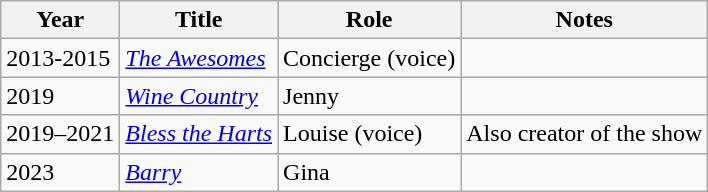<table class="wikitable sortable">
<tr>
<th>Year</th>
<th>Title</th>
<th>Role</th>
<th class="unsortable">Notes</th>
</tr>
<tr>
<td>2013-2015</td>
<td><em><a href='#'>The Awesomes</a></em></td>
<td>Concierge (voice)</td>
<td></td>
</tr>
<tr>
<td>2019</td>
<td><em><a href='#'>Wine Country</a></em></td>
<td>Jenny</td>
<td></td>
</tr>
<tr>
<td>2019–2021</td>
<td><em><a href='#'>Bless the Harts</a></em></td>
<td>Louise (voice)</td>
<td>Also creator of the show</td>
</tr>
<tr>
<td>2023</td>
<td><em><a href='#'>Barry</a></em></td>
<td>Gina</td>
<td></td>
</tr>
</table>
